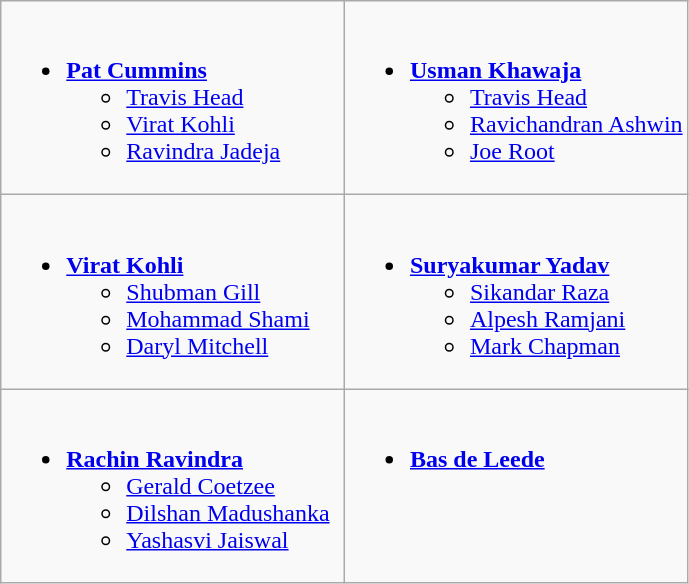<table class=wikitable>
<tr>
<td valign="top" width="50%"><br><ul><li><strong> <a href='#'>Pat Cummins</a></strong><ul><li> <a href='#'>Travis Head</a></li><li> <a href='#'>Virat Kohli</a></li><li> <a href='#'>Ravindra Jadeja</a></li></ul></li></ul></td>
<td valign="top" width="50%"><br><ul><li><strong> <a href='#'>Usman Khawaja</a></strong><ul><li> <a href='#'>Travis Head</a></li><li> <a href='#'>Ravichandran Ashwin</a></li><li> <a href='#'>Joe Root</a></li></ul></li></ul></td>
</tr>
<tr>
<td valign="top" width="50%"><br><ul><li><strong> <a href='#'>Virat Kohli</a></strong><ul><li> <a href='#'>Shubman Gill</a></li><li> <a href='#'>Mohammad Shami</a></li><li> <a href='#'>Daryl Mitchell</a></li></ul></li></ul></td>
<td valign="top" width="50%"><br><ul><li><strong> <a href='#'>Suryakumar Yadav</a></strong><ul><li> <a href='#'>Sikandar Raza</a></li><li> <a href='#'>Alpesh Ramjani</a></li><li> <a href='#'>Mark Chapman</a></li></ul></li></ul></td>
</tr>
<tr>
<td valign="top" width="50%"><br><ul><li><strong> <a href='#'>Rachin Ravindra</a></strong><ul><li> <a href='#'>Gerald Coetzee</a></li><li> <a href='#'>Dilshan Madushanka</a></li><li> <a href='#'>Yashasvi Jaiswal</a></li></ul></li></ul></td>
<td valign="top" width="50%"><br><ul><li><strong> <a href='#'>Bas de Leede</a></strong></li></ul></td>
</tr>
</table>
